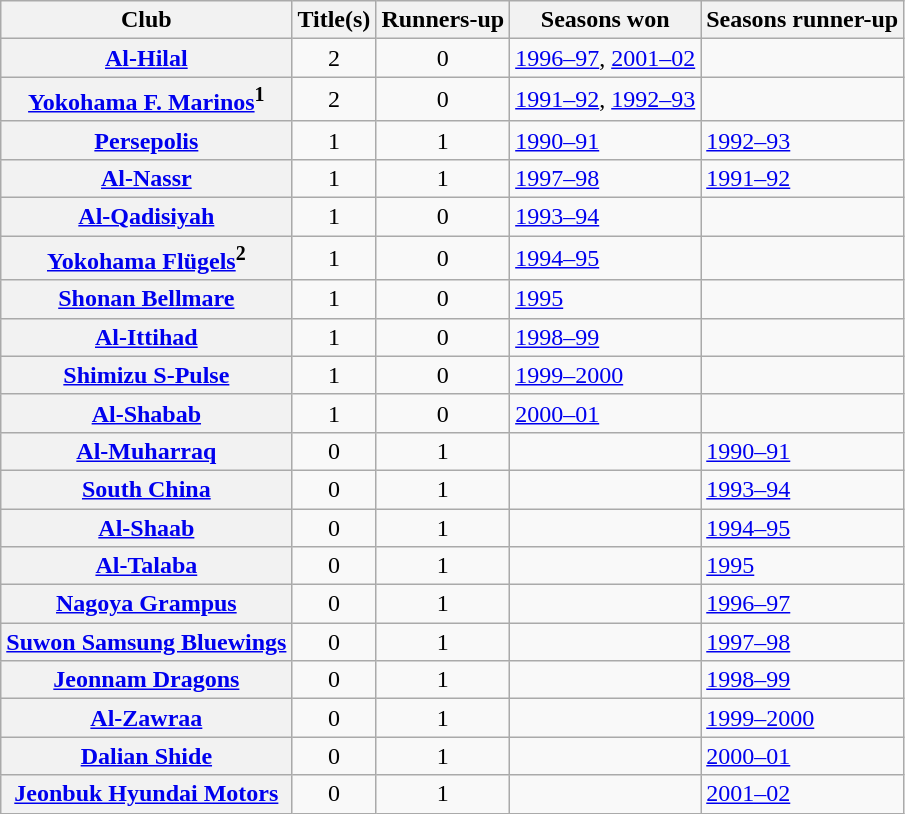<table class="wikitable plainrowheaders sortable">
<tr>
<th scope="col">Club</th>
<th scope="col">Title(s)</th>
<th scope="col">Runners-up</th>
<th scope="col">Seasons won</th>
<th scope="col">Seasons runner-up</th>
</tr>
<tr>
<th align="left" scope="row"> <a href='#'>Al-Hilal</a></th>
<td style="text-align:center;">2</td>
<td style="text-align:center;">0</td>
<td><a href='#'>1996–97</a>, <a href='#'>2001–02</a></td>
<td></td>
</tr>
<tr>
<th align="left" scope="row"> <a href='#'>Yokohama F. Marinos</a><sup>1</sup></th>
<td style="text-align:center;">2</td>
<td style="text-align:center;">0</td>
<td><a href='#'>1991–92</a>, <a href='#'>1992–93</a></td>
<td></td>
</tr>
<tr>
<th align="left" scope="row"> <a href='#'>Persepolis</a></th>
<td style="text-align:center;">1</td>
<td style="text-align:center;">1</td>
<td><a href='#'>1990–91</a></td>
<td><a href='#'>1992–93</a></td>
</tr>
<tr>
<th align="left" scope="row"> <a href='#'>Al-Nassr</a></th>
<td style="text-align:center;">1</td>
<td style="text-align:center;">1</td>
<td><a href='#'>1997–98</a></td>
<td><a href='#'>1991–92</a></td>
</tr>
<tr>
<th align="left" scope="row"> <a href='#'>Al-Qadisiyah</a></th>
<td style="text-align:center;">1</td>
<td style="text-align:center;">0</td>
<td><a href='#'>1993–94</a></td>
<td></td>
</tr>
<tr>
<th align="left" scope="row"> <a href='#'>Yokohama Flügels</a><sup>2</sup></th>
<td style="text-align:center;">1</td>
<td style="text-align:center;">0</td>
<td><a href='#'>1994–95</a></td>
<td></td>
</tr>
<tr>
<th align="left" scope="row"> <a href='#'>Shonan Bellmare</a></th>
<td style="text-align:center;">1</td>
<td style="text-align:center;">0</td>
<td><a href='#'>1995</a></td>
<td></td>
</tr>
<tr>
<th align="left" scope="row"> <a href='#'>Al-Ittihad</a></th>
<td style="text-align:center;">1</td>
<td style="text-align:center;">0</td>
<td><a href='#'>1998–99</a></td>
<td></td>
</tr>
<tr>
<th align="left" scope="row"> <a href='#'>Shimizu S-Pulse</a></th>
<td style="text-align:center;">1</td>
<td style="text-align:center;">0</td>
<td><a href='#'>1999–2000</a></td>
<td></td>
</tr>
<tr>
<th align="left" scope="row"> <a href='#'>Al-Shabab</a></th>
<td style="text-align:center;">1</td>
<td style="text-align:center;">0</td>
<td><a href='#'>2000–01</a></td>
<td></td>
</tr>
<tr>
<th align="left" scope="row"> <a href='#'>Al-Muharraq</a></th>
<td style="text-align:center;">0</td>
<td style="text-align:center;">1</td>
<td></td>
<td><a href='#'>1990–91</a></td>
</tr>
<tr>
<th align="left" scope="row"> <a href='#'>South China</a></th>
<td style="text-align:center;">0</td>
<td style="text-align:center;">1</td>
<td></td>
<td><a href='#'>1993–94</a></td>
</tr>
<tr>
<th align="left" scope="row"> <a href='#'>Al-Shaab</a></th>
<td style="text-align:center;">0</td>
<td style="text-align:center;">1</td>
<td></td>
<td><a href='#'>1994–95</a></td>
</tr>
<tr>
<th align="left" scope="row"> <a href='#'>Al-Talaba</a></th>
<td style="text-align:center;">0</td>
<td style="text-align:center;">1</td>
<td></td>
<td><a href='#'>1995</a></td>
</tr>
<tr>
<th align="left" scope="row"> <a href='#'>Nagoya Grampus</a></th>
<td style="text-align:center;">0</td>
<td style="text-align:center;">1</td>
<td></td>
<td><a href='#'>1996–97</a></td>
</tr>
<tr>
<th align="left" scope="row"> <a href='#'>Suwon Samsung Bluewings</a></th>
<td style="text-align:center;">0</td>
<td style="text-align:center;">1</td>
<td></td>
<td><a href='#'>1997–98</a></td>
</tr>
<tr>
<th align="left" scope="row"> <a href='#'>Jeonnam Dragons</a></th>
<td style="text-align:center;">0</td>
<td style="text-align:center;">1</td>
<td></td>
<td><a href='#'>1998–99</a></td>
</tr>
<tr>
<th align="left" scope="row"> <a href='#'>Al-Zawraa</a></th>
<td style="text-align:center;">0</td>
<td style="text-align:center;">1</td>
<td></td>
<td><a href='#'>1999–2000</a></td>
</tr>
<tr>
<th align="left" scope="row"> <a href='#'>Dalian Shide</a></th>
<td style="text-align:center;">0</td>
<td style="text-align:center;">1</td>
<td></td>
<td><a href='#'>2000–01</a></td>
</tr>
<tr>
<th align="left" scope="row"> <a href='#'>Jeonbuk Hyundai Motors</a></th>
<td style="text-align:center;">0</td>
<td style="text-align:center;">1</td>
<td></td>
<td><a href='#'>2001–02</a></td>
</tr>
</table>
